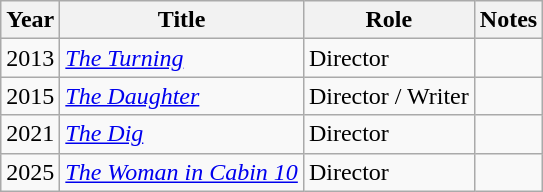<table class=wikitable>
<tr>
<th>Year</th>
<th>Title</th>
<th>Role</th>
<th>Notes</th>
</tr>
<tr>
<td>2013</td>
<td><em><a href='#'>The Turning</a></em></td>
<td>Director</td>
<td></td>
</tr>
<tr>
<td>2015</td>
<td><em><a href='#'>The Daughter</a></em></td>
<td>Director / Writer</td>
<td></td>
</tr>
<tr>
<td>2021</td>
<td><em><a href='#'>The Dig</a></em></td>
<td>Director</td>
<td></td>
</tr>
<tr>
<td>2025</td>
<td><em><a href='#'>The Woman in Cabin 10</a></em></td>
<td>Director</td>
<td></td>
</tr>
</table>
